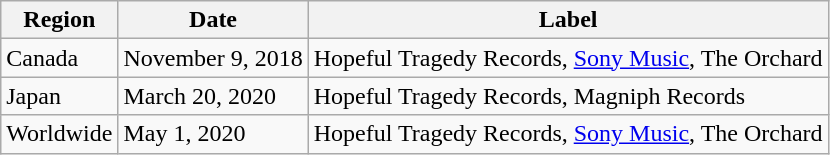<table class="wikitable" summary="Generic Album has been released several times since 1968 across a variety of media and markets">
<tr>
<th scope="col">Region</th>
<th scope="col">Date</th>
<th scope="col">Label</th>
</tr>
<tr>
<td scope="row">Canada</td>
<td>November 9, 2018</td>
<td>Hopeful Tragedy Records, <a href='#'>Sony Music</a>, The Orchard</td>
</tr>
<tr>
<td scope="row">Japan</td>
<td>March 20, 2020</td>
<td>Hopeful Tragedy Records, Magniph Records</td>
</tr>
<tr>
<td scope="row">Worldwide</td>
<td>May 1, 2020</td>
<td>Hopeful Tragedy Records, <a href='#'>Sony Music</a>, The Orchard</td>
</tr>
</table>
